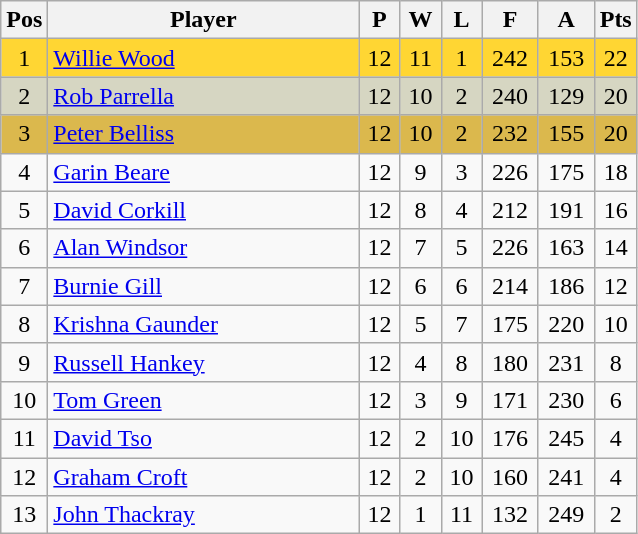<table class="wikitable" style="font-size: 100%">
<tr>
<th width=20>Pos</th>
<th width=200>Player</th>
<th width=20>P</th>
<th width=20>W</th>
<th width=20>L</th>
<th width=30>F</th>
<th width=30>A</th>
<th width=20>Pts</th>
</tr>
<tr align=center style="background: #FFD633;">
<td>1</td>
<td align="left"> <a href='#'>Willie Wood</a></td>
<td>12</td>
<td>11</td>
<td>1</td>
<td>242</td>
<td>153</td>
<td>22</td>
</tr>
<tr align=center style="background: #D6D6C2;">
<td>2</td>
<td align="left"> <a href='#'>Rob Parrella</a></td>
<td>12</td>
<td>10</td>
<td>2</td>
<td>240</td>
<td>129</td>
<td>20</td>
</tr>
<tr align=center style="background: #DBB84D;">
<td>3</td>
<td align="left"> <a href='#'>Peter Belliss</a></td>
<td>12</td>
<td>10</td>
<td>2</td>
<td>232</td>
<td>155</td>
<td>20</td>
</tr>
<tr align=center>
<td>4</td>
<td align="left"> <a href='#'>Garin Beare</a></td>
<td>12</td>
<td>9</td>
<td>3</td>
<td>226</td>
<td>175</td>
<td>18</td>
</tr>
<tr align=center>
<td>5</td>
<td align="left"> <a href='#'>David Corkill</a></td>
<td>12</td>
<td>8</td>
<td>4</td>
<td>212</td>
<td>191</td>
<td>16</td>
</tr>
<tr align=center>
<td>6</td>
<td align="left"> <a href='#'>Alan Windsor</a></td>
<td>12</td>
<td>7</td>
<td>5</td>
<td>226</td>
<td>163</td>
<td>14</td>
</tr>
<tr align=center>
<td>7</td>
<td align="left"> <a href='#'>Burnie Gill</a></td>
<td>12</td>
<td>6</td>
<td>6</td>
<td>214</td>
<td>186</td>
<td>12</td>
</tr>
<tr align=center>
<td>8</td>
<td align="left"> <a href='#'>Krishna Gaunder</a></td>
<td>12</td>
<td>5</td>
<td>7</td>
<td>175</td>
<td>220</td>
<td>10</td>
</tr>
<tr align=center>
<td>9</td>
<td align="left"> <a href='#'>Russell Hankey</a></td>
<td>12</td>
<td>4</td>
<td>8</td>
<td>180</td>
<td>231</td>
<td>8</td>
</tr>
<tr align=center>
<td>10</td>
<td align="left"> <a href='#'>Tom Green</a></td>
<td>12</td>
<td>3</td>
<td>9</td>
<td>171</td>
<td>230</td>
<td>6</td>
</tr>
<tr align=center>
<td>11</td>
<td align="left"> <a href='#'>David Tso</a></td>
<td>12</td>
<td>2</td>
<td>10</td>
<td>176</td>
<td>245</td>
<td>4</td>
</tr>
<tr align=center>
<td>12</td>
<td align="left"> <a href='#'>Graham Croft</a></td>
<td>12</td>
<td>2</td>
<td>10</td>
<td>160</td>
<td>241</td>
<td>4</td>
</tr>
<tr align=center>
<td>13</td>
<td align="left"> <a href='#'>John Thackray</a></td>
<td>12</td>
<td>1</td>
<td>11</td>
<td>132</td>
<td>249</td>
<td>2</td>
</tr>
</table>
